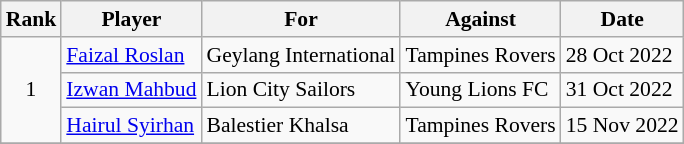<table class="wikitable plainrowheaders sortable" style="font-size:90%">
<tr>
<th>Rank</th>
<th>Player</th>
<th>For</th>
<th>Against</th>
<th>Date</th>
</tr>
<tr>
<td align="center" rowspan="3">1</td>
<td> <a href='#'>Faizal Roslan</a></td>
<td>Geylang International</td>
<td>Tampines Rovers</td>
<td>28 Oct 2022</td>
</tr>
<tr>
<td> <a href='#'>Izwan Mahbud</a></td>
<td>Lion City Sailors</td>
<td>Young Lions FC</td>
<td>31 Oct 2022</td>
</tr>
<tr>
<td> <a href='#'>Hairul Syirhan</a></td>
<td>Balestier Khalsa</td>
<td>Tampines Rovers</td>
<td>15 Nov 2022</td>
</tr>
<tr>
</tr>
</table>
